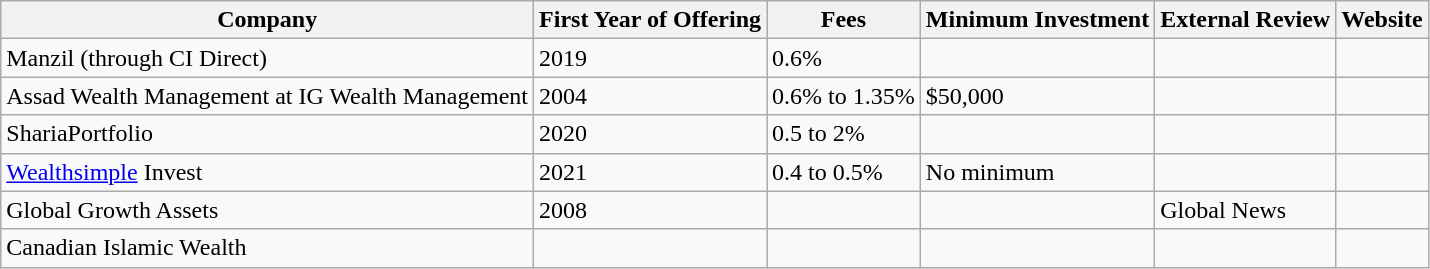<table class="wikitable sortable">
<tr>
<th>Company</th>
<th>First Year of Offering</th>
<th>Fees</th>
<th>Minimum Investment</th>
<th>External Review</th>
<th>Website</th>
</tr>
<tr>
<td>Manzil (through CI Direct)</td>
<td>2019</td>
<td>0.6%</td>
<td></td>
<td></td>
<td></td>
</tr>
<tr>
<td>Assad Wealth Management at IG Wealth Management</td>
<td>2004</td>
<td>0.6% to 1.35%</td>
<td>$50,000</td>
<td></td>
<td></td>
</tr>
<tr>
<td>ShariaPortfolio</td>
<td>2020</td>
<td>0.5 to 2%</td>
<td></td>
<td></td>
<td></td>
</tr>
<tr>
<td><a href='#'>Wealthsimple</a> Invest</td>
<td>2021</td>
<td>0.4 to 0.5%</td>
<td>No minimum</td>
<td></td>
<td></td>
</tr>
<tr>
<td>Global Growth Assets</td>
<td>2008</td>
<td></td>
<td></td>
<td>Global News </td>
<td></td>
</tr>
<tr>
<td>Canadian Islamic Wealth</td>
<td></td>
<td></td>
<td></td>
<td></td>
<td></td>
</tr>
</table>
